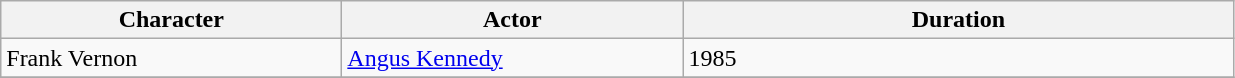<table class="wikitable">
<tr>
<th style="width:220px;">Character</th>
<th style="width:220px;">Actor</th>
<th style="width:360px;">Duration</th>
</tr>
<tr>
<td>Frank Vernon</td>
<td><a href='#'>Angus Kennedy</a></td>
<td>1985</td>
</tr>
<tr>
</tr>
</table>
